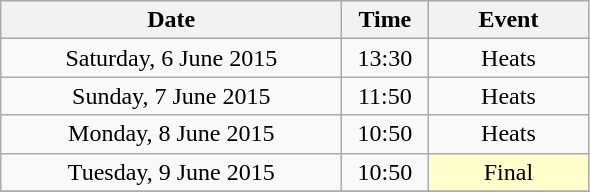<table class = "wikitable" style="text-align:center;">
<tr>
<th width=220>Date</th>
<th width=50>Time</th>
<th width=100>Event</th>
</tr>
<tr>
<td>Saturday, 6 June 2015</td>
<td>13:30</td>
<td>Heats</td>
</tr>
<tr>
<td>Sunday, 7 June 2015</td>
<td>11:50</td>
<td>Heats</td>
</tr>
<tr>
<td>Monday, 8 June 2015</td>
<td>10:50</td>
<td>Heats</td>
</tr>
<tr>
<td>Tuesday, 9 June 2015</td>
<td>10:50</td>
<td bgcolor=ffffcc>Final</td>
</tr>
<tr>
</tr>
</table>
